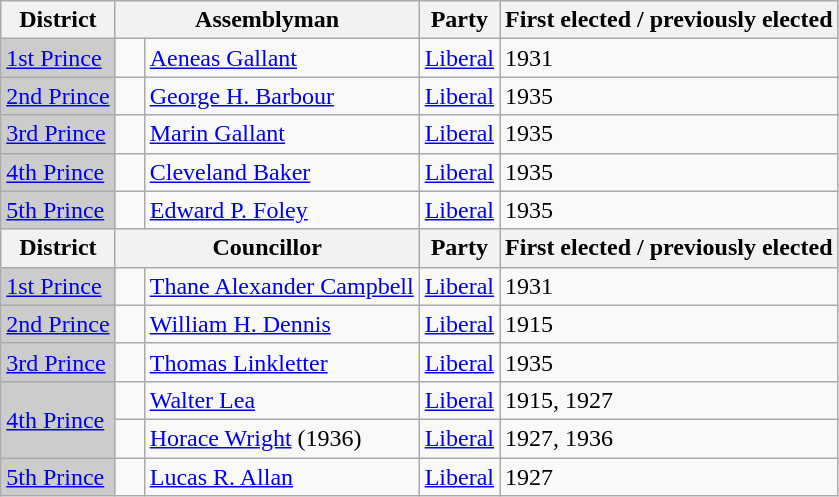<table class="wikitable sortable">
<tr>
<th>District</th>
<th colspan="2">Assemblyman</th>
<th>Party</th>
<th>First elected / previously elected</th>
</tr>
<tr>
<td bgcolor="CCCCCC"><a href='#'>1st Prince</a></td>
<td>   </td>
<td><a href='#'>Aeneas Gallant</a></td>
<td><a href='#'>Liberal</a></td>
<td>1931</td>
</tr>
<tr>
<td bgcolor="CCCCCC"><a href='#'>2nd Prince</a></td>
<td>   </td>
<td><a href='#'>George H. Barbour</a></td>
<td><a href='#'>Liberal</a></td>
<td>1935</td>
</tr>
<tr>
<td bgcolor="CCCCCC"><a href='#'>3rd Prince</a></td>
<td>   </td>
<td><a href='#'>Marin Gallant</a></td>
<td><a href='#'>Liberal</a></td>
<td>1935</td>
</tr>
<tr>
<td bgcolor="CCCCCC"><a href='#'>4th Prince</a></td>
<td>   </td>
<td><a href='#'>Cleveland Baker</a></td>
<td><a href='#'>Liberal</a></td>
<td>1935</td>
</tr>
<tr>
<td bgcolor="CCCCCC"><a href='#'>5th Prince</a></td>
<td>   </td>
<td><a href='#'>Edward P. Foley</a></td>
<td><a href='#'>Liberal</a></td>
<td>1935</td>
</tr>
<tr>
<th>District</th>
<th colspan="2">Councillor</th>
<th>Party</th>
<th>First elected / previously elected</th>
</tr>
<tr>
<td bgcolor="CCCCCC"><a href='#'>1st Prince</a></td>
<td>   </td>
<td><a href='#'>Thane Alexander Campbell</a></td>
<td><a href='#'>Liberal</a></td>
<td>1931</td>
</tr>
<tr>
<td bgcolor="CCCCCC"><a href='#'>2nd Prince</a></td>
<td>   </td>
<td><a href='#'>William H. Dennis</a></td>
<td><a href='#'>Liberal</a></td>
<td>1915</td>
</tr>
<tr>
<td bgcolor="CCCCCC"><a href='#'>3rd Prince</a></td>
<td>   </td>
<td><a href='#'>Thomas Linkletter</a></td>
<td><a href='#'>Liberal</a></td>
<td>1935</td>
</tr>
<tr>
<td rowspan=2 bgcolor="CCCCCC"><a href='#'>4th Prince</a></td>
<td>    <br></td>
<td><a href='#'>Walter Lea</a></td>
<td><a href='#'>Liberal</a></td>
<td>1915, 1927</td>
</tr>
<tr>
<td> </td>
<td><a href='#'>Horace Wright</a> (1936)</td>
<td><a href='#'>Liberal</a></td>
<td>1927, 1936</td>
</tr>
<tr>
<td bgcolor="CCCCCC"><a href='#'>5th Prince</a></td>
<td>   </td>
<td><a href='#'>Lucas R. Allan</a></td>
<td><a href='#'>Liberal</a></td>
<td>1927</td>
</tr>
</table>
